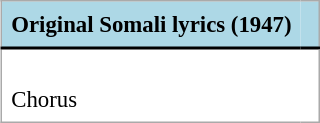<table align= border=1 cellpadding=6 cellspacing=0 style="margin: 0 0 0 1em; background: #ffffff; border: 1px #aaaaaa solid; border-collapse: collapse; text-align:left; font-size: 95%;">
<tr style="text-align:center; background: lightblue; border-bottom:2px solid black;">
<th><strong>Original Somali lyrics (1947)</strong></th>
<th></th>
</tr>
<tr>
<td><br>Chorus</td>
<td align="right"></td>
</tr>
</table>
